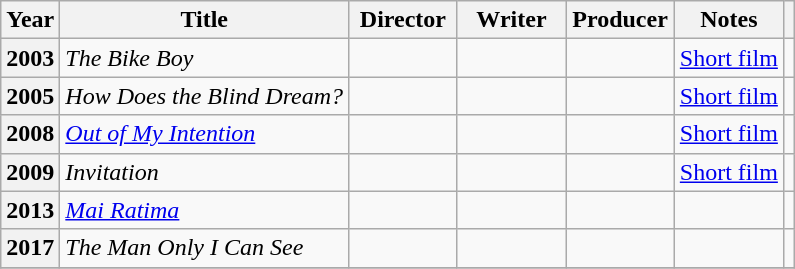<table class="wikitable plainrowheaders sortable">
<tr>
<th scope="col">Year</th>
<th scope="col">Title</th>
<th scope="col" width=65>Director</th>
<th scope="col" width=65>Writer</th>
<th scope="col" width=65>Producer</th>
<th scope="col" class="unsortable">Notes</th>
<th scope="col" class="unsortable"></th>
</tr>
<tr>
<th scope="row">2003</th>
<td><em>The Bike Boy</em></td>
<td></td>
<td></td>
<td></td>
<td><a href='#'>Short film</a></td>
<td></td>
</tr>
<tr>
<th scope="row">2005</th>
<td><em>How Does the Blind Dream?</em></td>
<td></td>
<td></td>
<td></td>
<td><a href='#'>Short film</a></td>
<td></td>
</tr>
<tr>
<th scope="row">2008</th>
<td><em><a href='#'>Out of My Intention</a></em></td>
<td></td>
<td></td>
<td></td>
<td><a href='#'>Short film</a></td>
<td></td>
</tr>
<tr>
<th scope="row">2009</th>
<td><em>Invitation</em></td>
<td></td>
<td></td>
<td></td>
<td><a href='#'>Short film</a></td>
<td></td>
</tr>
<tr>
<th scope="row">2013</th>
<td><em><a href='#'>Mai Ratima</a></em></td>
<td></td>
<td></td>
<td></td>
<td></td>
<td></td>
</tr>
<tr>
<th scope="row">2017</th>
<td><em>The Man Only I Can See</em></td>
<td></td>
<td></td>
<td></td>
<td></td>
<td></td>
</tr>
<tr>
</tr>
</table>
